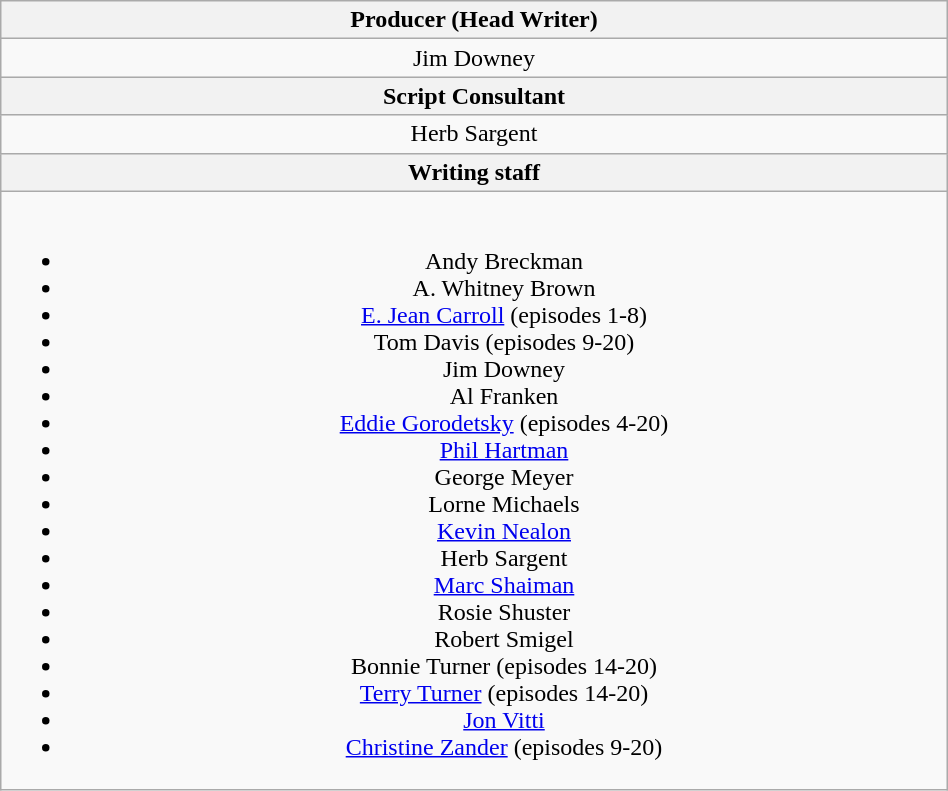<table class="wikitable plainrowheaders"  style="text-align:center; width:50%;">
<tr>
<th><strong>Producer (Head Writer)</strong></th>
</tr>
<tr>
<td>Jim Downey</td>
</tr>
<tr>
<th><strong>Script Consultant</strong></th>
</tr>
<tr>
<td>Herb Sargent</td>
</tr>
<tr>
<th><strong>Writing staff</strong></th>
</tr>
<tr>
<td><br><ul><li>Andy Breckman</li><li>A. Whitney Brown</li><li><a href='#'>E. Jean Carroll</a> (episodes 1-8)</li><li>Tom Davis (episodes 9-20)</li><li>Jim Downey</li><li>Al Franken</li><li><a href='#'>Eddie Gorodetsky</a> (episodes 4-20)</li><li><a href='#'>Phil Hartman</a></li><li>George Meyer</li><li>Lorne Michaels</li><li><a href='#'>Kevin Nealon</a></li><li>Herb Sargent</li><li><a href='#'>Marc Shaiman</a></li><li>Rosie Shuster</li><li>Robert Smigel</li><li>Bonnie Turner (episodes 14-20)</li><li><a href='#'>Terry Turner</a> (episodes 14-20)</li><li><a href='#'>Jon Vitti</a></li><li><a href='#'>Christine Zander</a> (episodes 9-20)</li></ul></td>
</tr>
</table>
